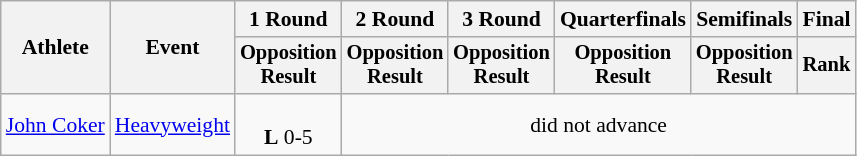<table class="wikitable" style="font-size:90%">
<tr>
<th rowspan="2">Athlete</th>
<th rowspan="2">Event</th>
<th>1 Round</th>
<th>2 Round</th>
<th>3 Round</th>
<th>Quarterfinals</th>
<th>Semifinals</th>
<th colspan=2>Final</th>
</tr>
<tr style="font-size:95%">
<th>Opposition<br>Result</th>
<th>Opposition<br>Result</th>
<th>Opposition<br>Result</th>
<th>Opposition<br>Result</th>
<th>Opposition<br>Result</th>
<th colspan=2>Rank</th>
</tr>
<tr align=center>
<td align=left><a href='#'>John Coker</a></td>
<td align=left><a href='#'>Heavyweight</a></td>
<td><br><strong>L</strong> 0-5</td>
<td colspan=6>did not advance</td>
</tr>
</table>
